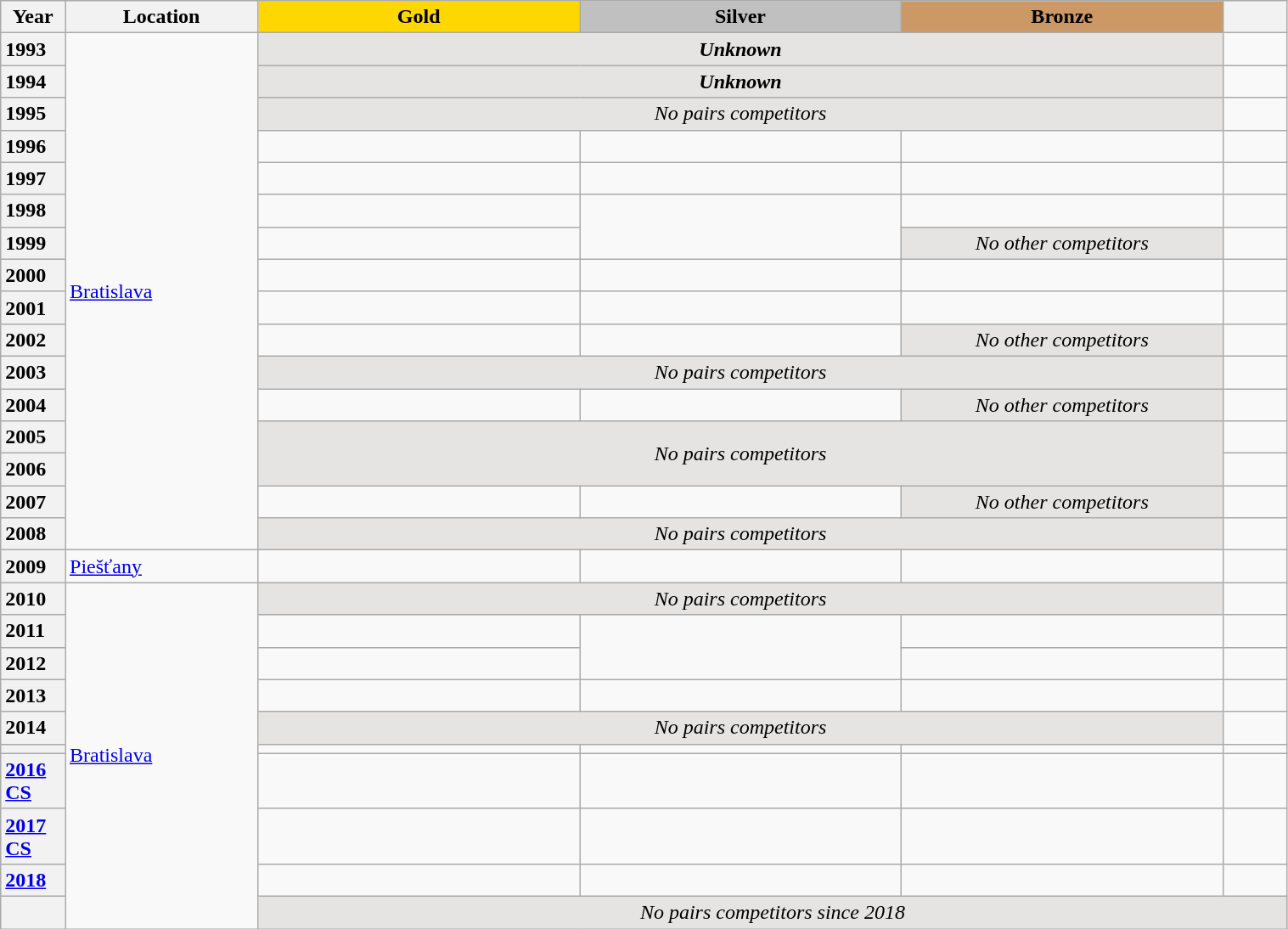<table class="wikitable unsortable" style="text-align:left; width:80%">
<tr>
<th scope="col" style="text-align:center; width:5%">Year</th>
<th scope="col" style="text-align:center; width:15%">Location</th>
<th scope="col" style="text-align:center; width:25%; background:gold">Gold</th>
<th scope="col" style="text-align:center; width:25%; background:silver">Silver</th>
<th scope="col" style="text-align:center; width:25%; background:#c96">Bronze</th>
<th scope="col" style="text-align:center; width:5%"></th>
</tr>
<tr>
<th scope="row" style="text-align:left">1993</th>
<td rowspan="16"><a href='#'>Bratislava</a></td>
<td colspan="3" align="center" bgcolor="e5e4e2"><strong><em>Unknown</em></strong></td>
<td></td>
</tr>
<tr>
<th scope="row" style="text-align:left">1994</th>
<td colspan="3" align="center" bgcolor="e5e4e2"><strong><em>Unknown</em></strong></td>
<td></td>
</tr>
<tr>
<th scope="row" style="text-align:left">1995</th>
<td colspan="3" align="center" bgcolor="e5e4e2"><em>No pairs competitors</em></td>
<td></td>
</tr>
<tr>
<th scope="row" style="text-align:left">1996</th>
<td></td>
<td></td>
<td></td>
<td></td>
</tr>
<tr>
<th scope="row" style="text-align:left">1997</th>
<td></td>
<td></td>
<td></td>
<td></td>
</tr>
<tr>
<th scope="row" style="text-align:left">1998</th>
<td></td>
<td rowspan="2"></td>
<td></td>
<td></td>
</tr>
<tr>
<th scope="row" style="text-align:left">1999</th>
<td></td>
<td align="center" bgcolor="e5e4e2"><em>No other competitors</em></td>
<td></td>
</tr>
<tr>
<th scope="row" style="text-align:left">2000</th>
<td></td>
<td></td>
<td></td>
<td></td>
</tr>
<tr>
<th scope="row" style="text-align:left">2001</th>
<td></td>
<td></td>
<td></td>
<td></td>
</tr>
<tr>
<th scope="row" style="text-align:left">2002</th>
<td></td>
<td></td>
<td style="text-align:center" bgcolor="e5e4e2"><em>No other competitors</em></td>
<td></td>
</tr>
<tr>
<th scope="row" style="text-align:left">2003</th>
<td colspan="3" align="center" bgcolor="e5e4e2"><em>No pairs competitors</em></td>
<td></td>
</tr>
<tr>
<th scope="row" style="text-align:left">2004</th>
<td></td>
<td></td>
<td align="center" bgcolor="e5e4e2"><em>No other competitors</em></td>
<td></td>
</tr>
<tr>
<th scope="row" style="text-align:left">2005</th>
<td colspan="3" rowspan="2" align="center" bgcolor="e5e4e2"><em>No pairs competitors</em></td>
<td></td>
</tr>
<tr>
<th scope="row" style="text-align:left">2006</th>
<td></td>
</tr>
<tr>
<th scope="row" style="text-align:left">2007</th>
<td></td>
<td></td>
<td align="center" bgcolor="e5e4e2"><em>No other competitors</em></td>
<td></td>
</tr>
<tr>
<th scope="row" style="text-align:left">2008</th>
<td colspan="3" align="center" bgcolor="e5e4e2"><em>No pairs competitors</em></td>
<td></td>
</tr>
<tr>
<th scope="row" style="text-align:left">2009</th>
<td><a href='#'>Piešťany</a></td>
<td></td>
<td></td>
<td></td>
<td></td>
</tr>
<tr>
<th scope="row" style="text-align:left">2010</th>
<td rowspan="10"><a href='#'>Bratislava</a></td>
<td colspan="3" align="center" bgcolor="e5e4e2"><em>No pairs competitors</em></td>
<td></td>
</tr>
<tr>
<th scope="row" style="text-align:left">2011</th>
<td></td>
<td rowspan="2"></td>
<td></td>
<td></td>
</tr>
<tr>
<th scope="row" style="text-align:left">2012</th>
<td></td>
<td></td>
<td></td>
</tr>
<tr>
<th scope="row" style="text-align:left">2013</th>
<td></td>
<td></td>
<td></td>
<td></td>
</tr>
<tr>
<th scope="row" style="text-align:left">2014</th>
<td colspan="3" align="center" bgcolor="e5e4e2"><em>No pairs competitors</em></td>
<td></td>
</tr>
<tr>
<th scope="row" style="text-align:left"></th>
<td></td>
<td></td>
<td></td>
<td></td>
</tr>
<tr>
<th scope="row" style="text-align:left"><a href='#'>2016 CS</a></th>
<td></td>
<td></td>
<td></td>
<td></td>
</tr>
<tr>
<th scope="row" style="text-align:left"><a href='#'>2017 CS</a></th>
<td></td>
<td></td>
<td></td>
<td></td>
</tr>
<tr>
<th scope="row" style="text-align:left"><a href='#'>2018</a></th>
<td></td>
<td></td>
<td></td>
<td></td>
</tr>
<tr>
<th scope="row" style="text-align:left"></th>
<td colspan="4" align="center" bgcolor="e5e4e2"><em>No pairs competitors since 2018</em></td>
</tr>
</table>
